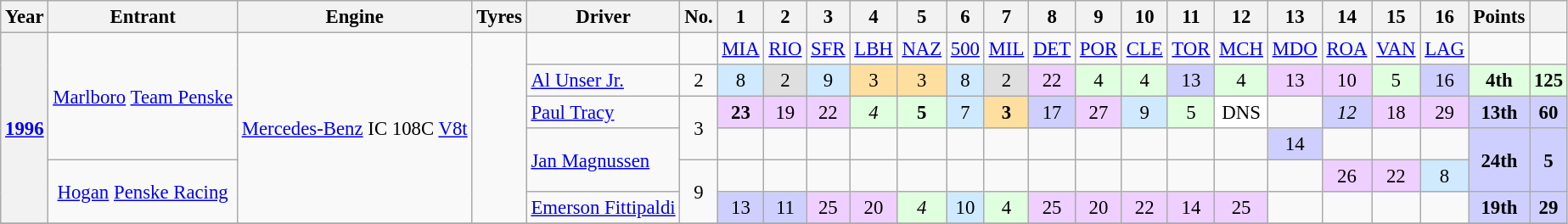<table class="wikitable" style="text-align:center; font-size:95%">
<tr>
<th>Year</th>
<th>Entrant</th>
<th>Engine</th>
<th>Tyres</th>
<th>Driver</th>
<th>No.</th>
<th>1</th>
<th>2</th>
<th>3</th>
<th>4</th>
<th>5</th>
<th>6</th>
<th>7</th>
<th>8</th>
<th>9</th>
<th>10</th>
<th>11</th>
<th>12</th>
<th>13</th>
<th>14</th>
<th>15</th>
<th>16</th>
<th>Points</th>
<th></th>
</tr>
<tr>
<th rowspan=6><a href='#'>1996</a></th>
<td rowspan=4><a href='#'>Marlboro</a> <a href='#'>Team Penske</a></td>
<td rowspan=6><a href='#'>Mercedes-Benz</a> IC 108C <a href='#'>V8</a><a href='#'>t</a></td>
<td rowspan=6></td>
<td></td>
<td></td>
<td><a href='#'>MIA</a></td>
<td><a href='#'>RIO</a></td>
<td><a href='#'>SFR</a></td>
<td><a href='#'>LBH</a></td>
<td><a href='#'>NAZ</a></td>
<td><a href='#'>500</a></td>
<td><a href='#'>MIL</a></td>
<td><a href='#'>DET</a></td>
<td><a href='#'>POR</a></td>
<td><a href='#'>CLE</a></td>
<td><a href='#'>TOR</a></td>
<td><a href='#'>MCH</a></td>
<td><a href='#'>MDO</a></td>
<td><a href='#'>ROA</a></td>
<td><a href='#'>VAN</a></td>
<td><a href='#'>LAG</a></td>
<td></td>
<td></td>
</tr>
<tr>
<td align="left"> <a href='#'>Al Unser Jr.</a></td>
<td>2</td>
<td style="background:#CFEAFF;">8</td>
<td style="background:#DFDFDF;">2</td>
<td style="background:#CFEAFF;">9</td>
<td style="background:#ffdf9f;">3</td>
<td style="background:#ffdf9f;">3</td>
<td style="background:#CFEAFF;">8</td>
<td style="background:#DFDFDF;">2</td>
<td style="background:#efcfff;">22</td>
<td style="background:#dfffdf;">4</td>
<td style="background:#dfffdf;">4</td>
<td style="background:#cfcfff;">13</td>
<td style="background:#dfffdf;">4</td>
<td style="background:#efcfff;">13</td>
<td style="background:#efcfff;">10</td>
<td style="background:#dfffdf;">5</td>
<td style="background:#cfcfff;">16</td>
<td style="background:#DFFFDF;"><strong>4th</strong></td>
<td style="background:#DFFFDF;"><strong>125</strong></td>
</tr>
<tr>
<td align="left"> <a href='#'>Paul Tracy</a></td>
<td rowspan=2>3</td>
<td style="background:#efcfff;"><strong>23</strong></td>
<td style="background:#efcfff;">19</td>
<td style="background:#efcfff;">22</td>
<td style="background:#dfffdf;"><em>4</em></td>
<td style="background:#dfffdf;"><strong>5</strong></td>
<td style="background:#CFEAFF;">7</td>
<td style="background:#ffdf9f;"><strong>3</strong></td>
<td style="background:#cfcfff;">17</td>
<td style="background:#efcfff;">27</td>
<td style="background:#CFEAFF;">9</td>
<td style="background:#dfffdf;">5</td>
<td style="background:#ffffff;">DNS</td>
<td></td>
<td style="background:#cfcfff;"><em>12</em></td>
<td style="background:#efcfff;">18</td>
<td style="background:#efcfff;">29</td>
<td style="background:#CFCFFF;"><strong>13th</strong></td>
<td style="background:#CFCFFF;"><strong>60</strong></td>
</tr>
<tr>
<td rowspan=2 align="left"> <a href='#'>Jan Magnussen</a></td>
<td></td>
<td></td>
<td></td>
<td></td>
<td></td>
<td></td>
<td></td>
<td></td>
<td></td>
<td></td>
<td></td>
<td></td>
<td style="background:#cfcfff;">14</td>
<td></td>
<td></td>
<td></td>
<td rowspan="2" style="background:#cfcfff;"><strong>24th</strong></td>
<td rowspan="2" style="background:#cfcfff;"><strong>5</strong></td>
</tr>
<tr>
<td rowspan=2><a href='#'>Hogan</a> <a href='#'>Penske Racing</a></td>
<td rowspan=2>9</td>
<td></td>
<td></td>
<td></td>
<td></td>
<td></td>
<td></td>
<td></td>
<td></td>
<td></td>
<td></td>
<td></td>
<td></td>
<td></td>
<td style="background:#efcfff;">26</td>
<td style="background:#efcfff;">22</td>
<td style="background:#CFEAFF;">8</td>
</tr>
<tr>
<td align="left"> <a href='#'>Emerson Fittipaldi</a></td>
<td style="background:#cfcfff;">13</td>
<td style="background:#cfcfff;">11</td>
<td style="background:#efcfff;">25</td>
<td style="background:#efcfff;">20</td>
<td style="background:#dfffdf;"><em>4</em></td>
<td style="background:#CFEAFF;">10</td>
<td style="background:#dfffdf;">4</td>
<td style="background:#efcfff;">25</td>
<td style="background:#efcfff;">20</td>
<td style="background:#efcfff;">22</td>
<td style="background:#efcfff;">14</td>
<td style="background:#efcfff;">25</td>
<td></td>
<td></td>
<td></td>
<td></td>
<td style="background:#CFCFFF;"><strong>19th</strong></td>
<td style="background:#CFCFFF;"><strong>29</strong></td>
</tr>
<tr>
</tr>
</table>
